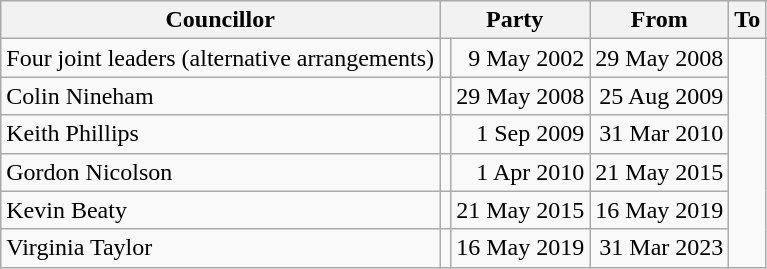<table class=wikitable>
<tr>
<th>Councillor</th>
<th colspan=2>Party</th>
<th>From</th>
<th>To</th>
</tr>
<tr>
<td>Four joint leaders (alternative arrangements)</td>
<td></td>
<td align=right>9 May 2002</td>
<td align=right>29 May 2008</td>
</tr>
<tr>
<td>Colin Nineham</td>
<td></td>
<td align=right>29 May 2008</td>
<td align=right>25 Aug 2009</td>
</tr>
<tr>
<td>Keith Phillips</td>
<td></td>
<td align=right>1 Sep 2009</td>
<td align=right>31 Mar 2010</td>
</tr>
<tr>
<td>Gordon Nicolson</td>
<td></td>
<td align=right>1 Apr 2010</td>
<td align=right>21 May 2015</td>
</tr>
<tr>
<td>Kevin Beaty</td>
<td></td>
<td align=right>21 May 2015</td>
<td align=right>16 May 2019</td>
</tr>
<tr>
<td>Virginia Taylor</td>
<td></td>
<td align=right>16 May 2019</td>
<td align=right>31 Mar 2023</td>
</tr>
</table>
